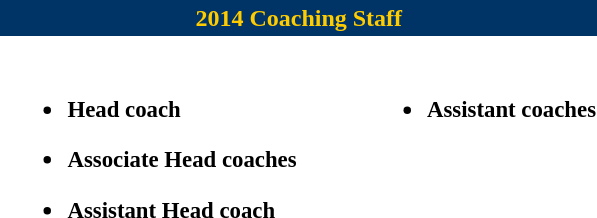<table class="toccolours" style="text-align: left;">
<tr>
<th colspan="7" style="background:#036;color:#FFCC00;text-align:center; border: 2px solid #003366">2014 Coaching Staff</th>
</tr>
<tr>
<td colspan="7" style="text-align:right;"></td>
</tr>
<tr>
<td valign="top"></td>
<td style="font-size:95%; vertical-align:top;"><br>
<ul><li><strong>Head coach</strong></li></ul><ul><li><strong>Associate Head coaches</strong></li></ul><ul><li><strong>Assistant Head coach</strong></li></ul></td>
<td width="35"> </td>
<td valign="top"></td>
<td style="font-size:95%; vertical-align:top;"><br><ul><li><strong>Assistant coaches</strong></li></ul></td>
</tr>
</table>
